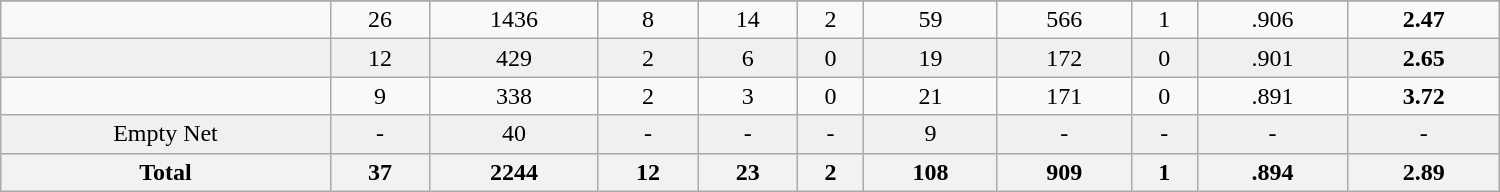<table class="wikitable sortable" width ="1000">
<tr align="center">
</tr>
<tr align="center" bgcolor="">
<td></td>
<td>26</td>
<td>1436</td>
<td>8</td>
<td>14</td>
<td>2</td>
<td>59</td>
<td>566</td>
<td>1</td>
<td>.906</td>
<td><strong>2.47</strong></td>
</tr>
<tr align="center" bgcolor="f0f0f0">
<td></td>
<td>12</td>
<td>429</td>
<td>2</td>
<td>6</td>
<td>0</td>
<td>19</td>
<td>172</td>
<td>0</td>
<td>.901</td>
<td><strong>2.65</strong></td>
</tr>
<tr align="center" bgcolor="">
<td></td>
<td>9</td>
<td>338</td>
<td>2</td>
<td>3</td>
<td>0</td>
<td>21</td>
<td>171</td>
<td>0</td>
<td>.891</td>
<td><strong>3.72</strong></td>
</tr>
<tr align="center" bgcolor="f0f0f0">
<td>Empty Net</td>
<td>-</td>
<td>40</td>
<td>-</td>
<td>-</td>
<td>-</td>
<td>9</td>
<td>-</td>
<td>-</td>
<td>-</td>
<td>-</td>
</tr>
<tr>
<th>Total</th>
<th>37</th>
<th>2244</th>
<th>12</th>
<th>23</th>
<th>2</th>
<th>108</th>
<th>909</th>
<th>1</th>
<th>.894</th>
<th>2.89</th>
</tr>
</table>
